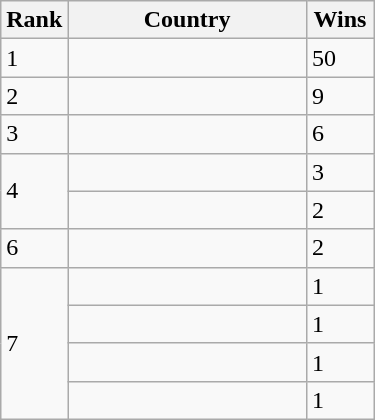<table class="wikitable">
<tr>
<th style="width:18%;">Rank</th>
<th style="width:64%;">Country</th>
<th style="width:18%;">Wins</th>
</tr>
<tr>
<td>1</td>
<td></td>
<td>50</td>
</tr>
<tr>
<td>2</td>
<td></td>
<td>9</td>
</tr>
<tr>
<td>3</td>
<td></td>
<td>6</td>
</tr>
<tr>
<td rowspan=2>4</td>
<td></td>
<td>3</td>
</tr>
<tr>
<td></td>
<td>2</td>
</tr>
<tr>
<td>6</td>
<td></td>
<td>2</td>
</tr>
<tr>
<td rowspan=4>7</td>
<td></td>
<td>1</td>
</tr>
<tr>
<td></td>
<td>1</td>
</tr>
<tr>
<td></td>
<td>1</td>
</tr>
<tr>
<td></td>
<td>1</td>
</tr>
</table>
